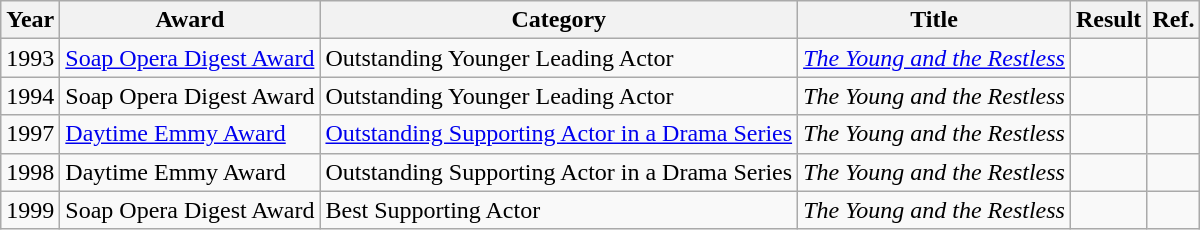<table class="wikitable">
<tr>
<th>Year</th>
<th>Award</th>
<th>Category</th>
<th>Title</th>
<th>Result</th>
<th>Ref.</th>
</tr>
<tr>
<td>1993</td>
<td><a href='#'>Soap Opera Digest Award</a></td>
<td>Outstanding Younger Leading Actor</td>
<td><em><a href='#'>The Young and the Restless</a></em></td>
<td></td>
<td></td>
</tr>
<tr>
<td>1994</td>
<td>Soap Opera Digest Award</td>
<td>Outstanding Younger Leading Actor</td>
<td><em>The Young and the Restless</em></td>
<td></td>
<td></td>
</tr>
<tr>
<td>1997</td>
<td><a href='#'>Daytime Emmy Award</a></td>
<td><a href='#'>Outstanding Supporting Actor in a Drama Series</a></td>
<td><em>The Young and the Restless</em></td>
<td></td>
<td></td>
</tr>
<tr>
<td>1998</td>
<td>Daytime Emmy Award</td>
<td>Outstanding Supporting Actor in a Drama Series</td>
<td><em>The Young and the Restless</em></td>
<td></td>
<td></td>
</tr>
<tr>
<td>1999</td>
<td>Soap Opera Digest Award</td>
<td>Best Supporting Actor</td>
<td><em>The Young and the Restless</em></td>
<td></td>
<td></td>
</tr>
</table>
